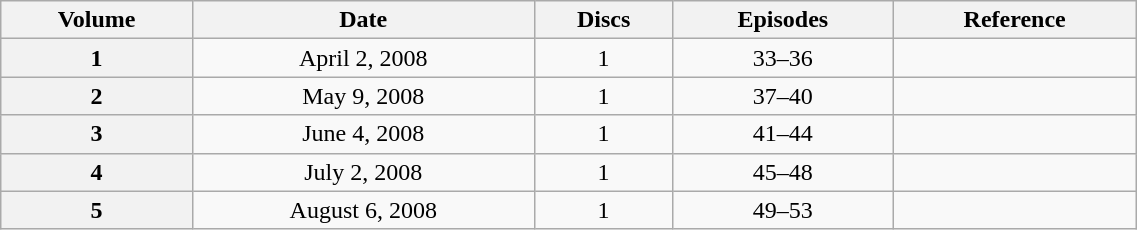<table class="wikitable" style="text-align: center; width: 60%;">
<tr>
<th scope="col" 175px;>Volume</th>
<th scope="col" 125px;>Date</th>
<th scope="col">Discs</th>
<th scope="col">Episodes</th>
<th scope="col">Reference</th>
</tr>
<tr>
<th scope="row">1</th>
<td>April 2, 2008</td>
<td>1</td>
<td>33–36</td>
<td></td>
</tr>
<tr>
<th scope="row">2</th>
<td>May 9, 2008</td>
<td>1</td>
<td>37–40</td>
<td></td>
</tr>
<tr>
<th scope="row">3</th>
<td>June 4, 2008</td>
<td>1</td>
<td>41–44</td>
<td></td>
</tr>
<tr>
<th scope="row">4</th>
<td>July 2, 2008</td>
<td>1</td>
<td>45–48</td>
<td></td>
</tr>
<tr>
<th scope="row">5</th>
<td>August 6, 2008</td>
<td>1</td>
<td>49–53</td>
<td></td>
</tr>
</table>
